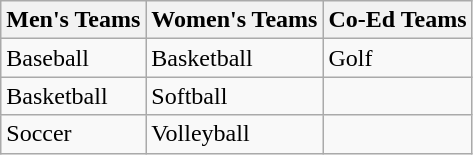<table class="wikitable">
<tr>
<th>Men's Teams</th>
<th>Women's Teams</th>
<th>Co-Ed Teams</th>
</tr>
<tr>
<td>Baseball</td>
<td>Basketball</td>
<td>Golf</td>
</tr>
<tr>
<td>Basketball</td>
<td>Softball</td>
<td></td>
</tr>
<tr>
<td>Soccer</td>
<td>Volleyball</td>
<td></td>
</tr>
</table>
